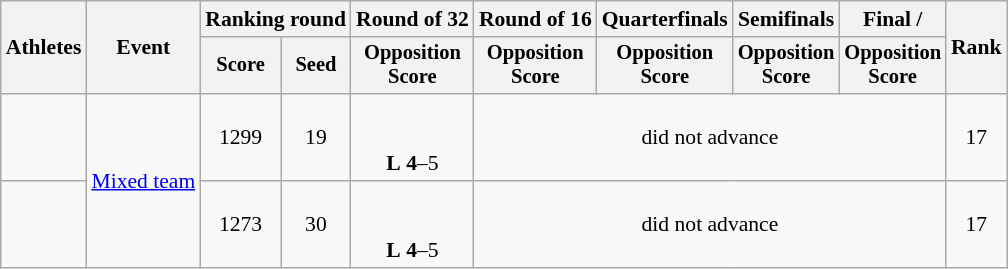<table class="wikitable" style="font-size:90%;">
<tr>
<th rowspan="2">Athletes</th>
<th rowspan="2">Event</th>
<th colspan="2">Ranking round</th>
<th>Round of 32</th>
<th>Round of 16</th>
<th>Quarterfinals</th>
<th>Semifinals</th>
<th>Final / </th>
<th rowspan=2>Rank</th>
</tr>
<tr style="font-size:95%">
<th>Score</th>
<th>Seed</th>
<th>Opposition<br>Score</th>
<th>Opposition<br>Score</th>
<th>Opposition<br>Score</th>
<th>Opposition<br>Score</th>
<th>Opposition<br>Score</th>
</tr>
<tr align=center>
<td align=left><br></td>
<td rowspan=2><a href='#'>Mixed team</a></td>
<td>1299</td>
<td>19</td>
<td><br><br><strong>L</strong> <strong>4</strong>–5</td>
<td colspan=4>did not advance</td>
<td>17</td>
</tr>
<tr align=center>
<td align=left><br></td>
<td>1273</td>
<td>30</td>
<td><br><br><strong>L</strong> <strong>4</strong>–5</td>
<td colspan=4>did not advance</td>
<td>17</td>
</tr>
</table>
